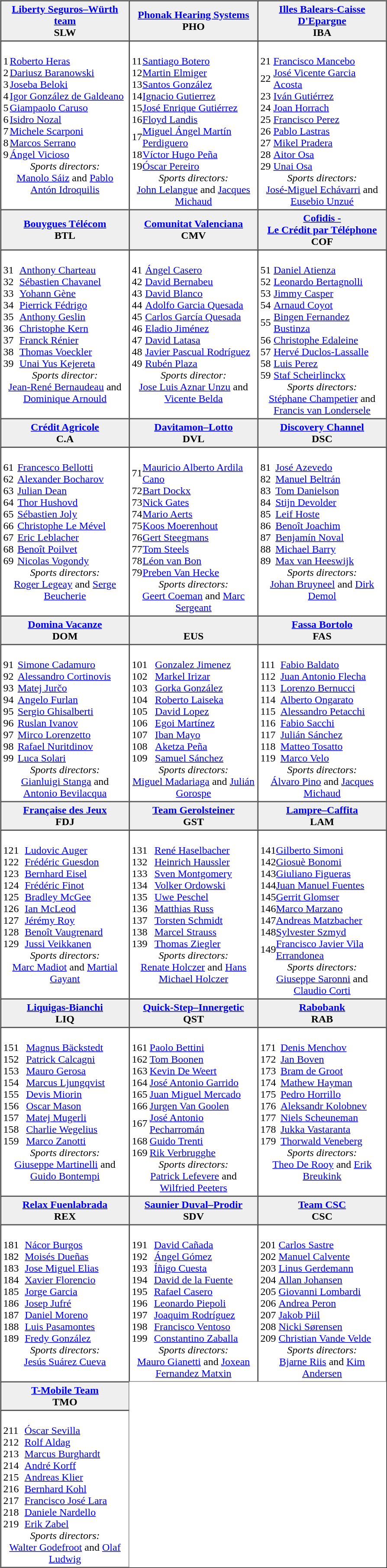<table border=1 cellpadding=3 cellspacing=0 align=center>
<tr>
<th width=190 align=center bgcolor=#efefef><a href='#'>Liberty Seguros–Würth team</a><br>  SLW</th>
<th width=190 align=center bgcolor=#efefef><a href='#'>Phonak Hearing Systems</a><br>  PHO</th>
<th width=190 align=center bgcolor=#efefef><a href='#'>Illes Balears-Caisse D'Epargne</a><br>  IBA</th>
</tr>
<tr valign=top>
<td><br><table align=center cellpadding=0 cellspacing=0 width=190>
<tr>
<td>1</td>
<td><a href='#'>Roberto Heras</a></td>
<td></td>
</tr>
<tr>
<td>2</td>
<td><a href='#'>Dariusz Baranowski</a></td>
<td></td>
</tr>
<tr>
<td>3</td>
<td><a href='#'>Joseba Beloki</a></td>
<td></td>
</tr>
<tr>
<td>4</td>
<td><a href='#'>Igor González de Galdeano</a></td>
<td></td>
</tr>
<tr>
<td>5</td>
<td><a href='#'>Giampaolo Caruso</a></td>
<td></td>
</tr>
<tr>
<td>6</td>
<td><a href='#'>Isidro Nozal</a></td>
<td></td>
</tr>
<tr>
<td>7</td>
<td><a href='#'>Michele Scarponi</a></td>
<td></td>
</tr>
<tr>
<td>8</td>
<td><a href='#'>Marcos Serrano</a></td>
<td></td>
</tr>
<tr>
<td>9</td>
<td><a href='#'>Ángel Vicioso</a></td>
<td></td>
</tr>
<tr>
<td colspan=3 align=center><em>Sports directors:</em><br><a href='#'>Manolo Sáiz</a> and <a href='#'>Pablo Antón Idroquilis</a></td>
</tr>
</table>
</td>
<td><br><table align=center cellpadding=0 cellspacing=0 width=190>
<tr>
<td>11</td>
<td><a href='#'>Santiago Botero</a></td>
<td></td>
</tr>
<tr>
<td>12</td>
<td><a href='#'>Martin Elmiger</a></td>
<td></td>
</tr>
<tr>
<td>13</td>
<td><a href='#'>Santos González</a></td>
<td></td>
</tr>
<tr>
<td>14</td>
<td><a href='#'>Ignacio Gutierrez</a></td>
<td></td>
</tr>
<tr>
<td>15</td>
<td><a href='#'>José Enrique Gutiérrez</a></td>
<td></td>
</tr>
<tr>
<td>16</td>
<td><a href='#'>Floyd Landis</a></td>
<td></td>
</tr>
<tr>
<td>17</td>
<td><a href='#'>Miguel Ángel Martín Perdiguero</a></td>
<td></td>
</tr>
<tr>
<td>18</td>
<td><a href='#'>Víctor Hugo Peña</a></td>
<td></td>
</tr>
<tr>
<td>19</td>
<td><a href='#'>Óscar Pereiro</a></td>
<td></td>
</tr>
<tr>
<td colspan=3 align=center><em>Sports directors:</em><br><a href='#'>John Lelangue</a> and <a href='#'>Jacques Michaud</a></td>
</tr>
</table>
</td>
<td><br><table align=center cellpadding=0 cellspacing=0 width=190>
<tr>
<td>21</td>
<td><a href='#'>Francisco Mancebo</a></td>
<td></td>
</tr>
<tr>
<td>22</td>
<td><a href='#'>José Vicente Garcia Acosta</a></td>
<td></td>
</tr>
<tr>
<td>23</td>
<td><a href='#'>Iván Gutiérrez</a></td>
<td></td>
</tr>
<tr>
<td>24</td>
<td><a href='#'>Joan Horrach</a></td>
<td></td>
</tr>
<tr>
<td>25</td>
<td><a href='#'>Francisco Perez</a></td>
<td></td>
</tr>
<tr>
<td>26</td>
<td><a href='#'>Pablo Lastras</a></td>
<td></td>
</tr>
<tr>
<td>27</td>
<td><a href='#'>Mikel Pradera</a></td>
<td></td>
</tr>
<tr>
<td>28</td>
<td><a href='#'>Aitor Osa</a></td>
<td></td>
</tr>
<tr>
<td>29</td>
<td><a href='#'>Unai Osa</a></td>
<td></td>
</tr>
<tr>
<td colspan=3 align=center><em>Sports directors:</em><br><a href='#'>José-Miguel Echávarri</a> and <a href='#'>Eusebio Unzué</a></td>
</tr>
</table>
</td>
</tr>
<tr>
<th width=190 align=center bgcolor=#efefef><a href='#'>Bouygues Télécom</a><br>  BTL</th>
<th width=190 align=center bgcolor=#efefef><a href='#'>Comunitat Valenciana</a><br>  CMV</th>
<th width=190 align=center bgcolor=#efefef><a href='#'>Cofidis -<br>Le Crédit par Téléphone</a><br>  COF</th>
</tr>
<tr valign=top>
<td><br><table align=center cellpadding=0 cellspacing=0 width=190>
<tr>
<td>31</td>
<td><a href='#'>Anthony Charteau</a></td>
<td></td>
</tr>
<tr>
<td>32</td>
<td><a href='#'>Sébastien Chavanel</a></td>
<td></td>
</tr>
<tr>
<td>33</td>
<td><a href='#'>Yohann Gène</a></td>
<td></td>
</tr>
<tr>
<td>34</td>
<td><a href='#'>Pierrick Fédrigo</a></td>
<td></td>
</tr>
<tr>
<td>35</td>
<td><a href='#'>Anthony Geslin</a></td>
<td></td>
</tr>
<tr>
<td>36</td>
<td><a href='#'>Christophe Kern</a></td>
<td></td>
</tr>
<tr>
<td>37</td>
<td><a href='#'>Franck Rénier</a></td>
<td></td>
</tr>
<tr>
<td>38</td>
<td><a href='#'>Thomas Voeckler</a></td>
<td></td>
</tr>
<tr>
<td>39</td>
<td><a href='#'>Unai Yus Kejereta</a></td>
<td></td>
</tr>
<tr>
<td colspan=3 align=center><em>Sports director:</em><br><a href='#'>Jean-René Bernaudeau</a> and <a href='#'>Dominique Arnould</a></td>
</tr>
</table>
</td>
<td><br><table align=center cellpadding=0 cellspacing=0 width=190>
<tr>
<td>41</td>
<td><a href='#'>Ángel Casero</a></td>
<td></td>
</tr>
<tr>
<td>42</td>
<td><a href='#'>David Bernabeu</a></td>
<td></td>
</tr>
<tr>
<td>43</td>
<td><a href='#'>David Blanco</a></td>
<td></td>
</tr>
<tr>
<td>44</td>
<td><a href='#'>Adolfo Garcia Quesada</a></td>
<td></td>
</tr>
<tr>
<td>45</td>
<td><a href='#'>Carlos García Quesada</a></td>
<td></td>
</tr>
<tr>
<td>46</td>
<td><a href='#'>Eladio Jiménez</a></td>
<td></td>
</tr>
<tr>
<td>47</td>
<td><a href='#'>David Latasa</a></td>
<td></td>
</tr>
<tr>
<td>48</td>
<td><a href='#'>Javier Pascual Rodríguez</a></td>
<td></td>
</tr>
<tr>
<td>49</td>
<td><a href='#'>Rubén Plaza</a></td>
<td></td>
</tr>
<tr>
<td colspan=3 align=center><em>Sports director:</em><br><a href='#'>Jose Luis Aznar Unzu</a> and <a href='#'>Vicente Belda</a></td>
</tr>
</table>
</td>
<td><br><table align=center cellpadding=0 cellspacing=0 width=190>
<tr>
<td>51</td>
<td><a href='#'>Daniel Atienza</a></td>
<td></td>
</tr>
<tr>
<td>52</td>
<td><a href='#'>Leonardo Bertagnolli</a></td>
<td></td>
</tr>
<tr>
<td>53</td>
<td><a href='#'>Jimmy Casper</a></td>
<td></td>
</tr>
<tr>
<td>54</td>
<td><a href='#'>Arnaud Coyot</a></td>
<td></td>
</tr>
<tr>
<td>55</td>
<td><a href='#'>Bingen Fernandez Bustinza</a></td>
<td></td>
</tr>
<tr>
<td>56</td>
<td><a href='#'>Christophe Edaleine</a></td>
<td></td>
</tr>
<tr>
<td>57</td>
<td><a href='#'>Hervé Duclos-Lassalle</a></td>
<td></td>
</tr>
<tr>
<td>58</td>
<td><a href='#'>Luis Perez</a></td>
<td></td>
</tr>
<tr>
<td>59</td>
<td><a href='#'>Staf Scheirlinckx</a></td>
<td></td>
</tr>
<tr>
<td colspan=3 align=center><em>Sports directors:</em><br><a href='#'>Stéphane Champetier</a> and <a href='#'>Francis van Londersele</a></td>
</tr>
</table>
</td>
</tr>
<tr>
<th width=190 align=center bgcolor=#efefef><a href='#'>Crédit Agricole</a><br>  C.A</th>
<th width=190 align=center bgcolor=#efefef><a href='#'>Davitamon–Lotto</a><br>  DVL</th>
<th width=190 align=center bgcolor=#efefef><a href='#'>Discovery Channel</a><br>  DSC</th>
</tr>
<tr valign=top>
<td><br><table align=center cellpadding=0 cellspacing=0 width=190>
<tr>
<td>61</td>
<td><a href='#'>Francesco Bellotti</a></td>
<td></td>
</tr>
<tr>
<td>62</td>
<td><a href='#'>Alexander Bocharov</a></td>
<td></td>
</tr>
<tr>
<td>63</td>
<td><a href='#'>Julian Dean</a></td>
<td></td>
</tr>
<tr>
<td>64</td>
<td><a href='#'>Thor Hushovd</a></td>
<td></td>
</tr>
<tr>
<td>65</td>
<td><a href='#'>Sébastien Joly</a></td>
<td></td>
</tr>
<tr>
<td>66</td>
<td><a href='#'>Christophe Le Mével</a></td>
<td></td>
</tr>
<tr>
<td>67</td>
<td><a href='#'>Eric Leblacher</a></td>
<td></td>
</tr>
<tr>
<td>68</td>
<td><a href='#'>Benoît Poilvet</a></td>
<td></td>
</tr>
<tr>
<td>69</td>
<td><a href='#'>Nicolas Vogondy</a></td>
<td></td>
</tr>
<tr>
<td colspan=3 align=center><em>Sports directors:</em><br><a href='#'>Roger Legeay</a> and <a href='#'>Serge Beucherie</a></td>
</tr>
</table>
</td>
<td><br><table align=center cellpadding=0 cellspacing=0 width=190>
<tr>
<td>71</td>
<td><a href='#'>Mauricio Alberto Ardila Cano</a></td>
<td></td>
</tr>
<tr>
<td>72</td>
<td><a href='#'>Bart Dockx</a></td>
<td></td>
</tr>
<tr>
<td>73</td>
<td><a href='#'>Nick Gates</a></td>
<td></td>
</tr>
<tr>
<td>74</td>
<td><a href='#'>Mario Aerts</a></td>
<td></td>
</tr>
<tr>
<td>75</td>
<td><a href='#'>Koos Moerenhout</a></td>
<td></td>
</tr>
<tr>
<td>76</td>
<td><a href='#'>Gert Steegmans</a></td>
<td></td>
</tr>
<tr>
<td>77</td>
<td><a href='#'>Tom Steels</a></td>
<td></td>
</tr>
<tr>
<td>78</td>
<td><a href='#'>Léon van Bon</a></td>
<td></td>
</tr>
<tr>
<td>79</td>
<td><a href='#'>Preben Van Hecke</a></td>
<td></td>
</tr>
<tr>
<td colspan=3 align=center><em>Sports directors:</em><br><a href='#'>Geert Coeman</a> and <a href='#'>Marc Sergeant</a></td>
</tr>
</table>
</td>
<td><br><table align=center cellpadding=0 cellspacing=0 width=190>
<tr>
<td>81</td>
<td><a href='#'>José Azevedo</a></td>
<td></td>
</tr>
<tr>
<td>82</td>
<td><a href='#'>Manuel Beltrán</a></td>
<td></td>
</tr>
<tr>
<td>83</td>
<td><a href='#'>Tom Danielson</a></td>
<td></td>
</tr>
<tr>
<td>84</td>
<td><a href='#'>Stijn Devolder</a></td>
<td></td>
</tr>
<tr>
<td>85</td>
<td><a href='#'>Leif Hoste</a></td>
<td></td>
</tr>
<tr>
<td>86</td>
<td><a href='#'>Benoît Joachim</a></td>
<td></td>
</tr>
<tr>
<td>87</td>
<td><a href='#'>Benjamín Noval</a></td>
<td></td>
</tr>
<tr>
<td>88</td>
<td><a href='#'>Michael Barry</a></td>
<td></td>
</tr>
<tr>
<td>89</td>
<td><a href='#'>Max van Heeswijk</a></td>
<td></td>
</tr>
<tr>
<td colspan=3 align=center><em>Sports directors:</em><br><a href='#'>Johan Bruyneel</a> and <a href='#'>Dirk Demol</a></td>
</tr>
</table>
</td>
</tr>
<tr>
<th width=190 align=center bgcolor=#efefef><a href='#'>Domina Vacanze</a><br>  DOM</th>
<th width=190 align=center bgcolor=#efefef><br>  EUS</th>
<th width=190 align=center bgcolor=#efefef><a href='#'>Fassa Bortolo</a><br>  FAS</th>
</tr>
<tr valign=top>
<td><br><table align=center cellpadding=0 cellspacing=0 width=190>
<tr>
<td>91</td>
<td><a href='#'>Simone Cadamuro</a></td>
<td></td>
</tr>
<tr>
<td>92</td>
<td><a href='#'>Alessandro Cortinovis</a></td>
<td></td>
</tr>
<tr>
<td>93</td>
<td><a href='#'>Matej Jurčo</a></td>
<td></td>
</tr>
<tr>
<td>94</td>
<td><a href='#'>Angelo Furlan</a></td>
<td></td>
</tr>
<tr>
<td>95</td>
<td><a href='#'>Sergio Ghisalberti</a></td>
<td></td>
</tr>
<tr>
<td>96</td>
<td><a href='#'>Ruslan Ivanov</a></td>
<td></td>
</tr>
<tr>
<td>97</td>
<td><a href='#'>Mirco Lorenzetto</a></td>
<td></td>
</tr>
<tr>
<td>98</td>
<td><a href='#'>Rafael Nuritdinov</a></td>
<td></td>
</tr>
<tr>
<td>99</td>
<td><a href='#'>Luca Solari</a></td>
<td></td>
</tr>
<tr>
<td colspan=3 align=center><em>Sports directors:</em><br><a href='#'>Gianluigi Stanga</a> and <a href='#'>Antonio Bevilacqua</a></td>
</tr>
</table>
</td>
<td><br><table align=center cellpadding=0 cellspacing=0 width=190>
<tr>
<td>101</td>
<td><a href='#'>Gonzalez Jimenez</a></td>
<td></td>
</tr>
<tr>
<td>102</td>
<td><a href='#'>Markel Irizar</a></td>
<td></td>
</tr>
<tr>
<td>103</td>
<td><a href='#'>Gorka González</a></td>
<td></td>
</tr>
<tr>
<td>104</td>
<td><a href='#'>Roberto Laiseka</a></td>
<td></td>
</tr>
<tr>
<td>105</td>
<td><a href='#'>David Lopez</a></td>
<td></td>
</tr>
<tr>
<td>106</td>
<td><a href='#'>Egoi Martínez</a></td>
<td></td>
</tr>
<tr>
<td>107</td>
<td><a href='#'>Iban Mayo</a></td>
<td></td>
</tr>
<tr>
<td>108</td>
<td><a href='#'>Aketza Peña</a></td>
<td></td>
</tr>
<tr>
<td>109</td>
<td><a href='#'>Samuel Sánchez</a></td>
<td></td>
</tr>
<tr>
<td colspan=3 align=center><em>Sports directors:</em><br><a href='#'>Miguel Madariaga</a> and <a href='#'>Julián Gorospe</a></td>
</tr>
</table>
</td>
<td><br><table align=center cellpadding=0 cellspacing=0 width=190>
<tr>
<td>111</td>
<td><a href='#'>Fabio Baldato</a></td>
<td></td>
</tr>
<tr>
<td>112</td>
<td><a href='#'>Juan Antonio Flecha</a></td>
<td></td>
</tr>
<tr>
<td>113</td>
<td><a href='#'>Lorenzo Bernucci</a></td>
<td></td>
</tr>
<tr>
<td>114</td>
<td><a href='#'>Alberto Ongarato</a></td>
<td></td>
</tr>
<tr>
<td>115</td>
<td><a href='#'>Alessandro Petacchi</a></td>
<td></td>
</tr>
<tr>
<td>116</td>
<td><a href='#'>Fabio Sacchi</a></td>
<td></td>
</tr>
<tr>
<td>117</td>
<td><a href='#'>Julián Sánchez</a></td>
<td></td>
</tr>
<tr>
<td>118</td>
<td><a href='#'>Matteo Tosatto</a></td>
<td></td>
</tr>
<tr>
<td>119</td>
<td><a href='#'>Marco Velo</a></td>
<td></td>
</tr>
<tr>
<td colspan=3 align=center><em>Sports directors:</em><br><a href='#'>Álvaro Pino</a> and <a href='#'>Jacques Michaud</a></td>
</tr>
</table>
</td>
</tr>
<tr>
<th width=190 align=center bgcolor=#efefef><a href='#'>Française des Jeux</a><br>  FDJ</th>
<th width=190 align=center bgcolor=#efefef><a href='#'>Team Gerolsteiner</a><br>  GST</th>
<th width=190 align=center bgcolor=#efefef><a href='#'>Lampre–Caffita</a><br>  LAM</th>
</tr>
<tr valign=top>
<td><br><table align=center cellpadding=0 cellspacing=0 width=190>
<tr>
<td>121</td>
<td><a href='#'>Ludovic Auger</a></td>
<td></td>
</tr>
<tr>
<td>122</td>
<td><a href='#'>Frédéric Guesdon</a></td>
<td></td>
</tr>
<tr>
<td>123</td>
<td><a href='#'>Bernhard Eisel</a></td>
<td></td>
</tr>
<tr>
<td>124</td>
<td><a href='#'>Frédéric Finot</a></td>
<td></td>
</tr>
<tr>
<td>125</td>
<td><a href='#'>Bradley McGee</a></td>
<td></td>
</tr>
<tr>
<td>126</td>
<td><a href='#'>Ian McLeod</a></td>
<td></td>
</tr>
<tr>
<td>127</td>
<td><a href='#'>Jérémy Roy</a></td>
<td></td>
</tr>
<tr>
<td>128</td>
<td><a href='#'>Benoît Vaugrenard</a></td>
<td></td>
</tr>
<tr>
<td>129</td>
<td><a href='#'>Jussi Veikkanen</a></td>
<td></td>
</tr>
<tr>
<td colspan=3 align=center><em>Sports directors:</em><br><a href='#'>Marc Madiot</a> and <a href='#'>Martial Gayant</a></td>
</tr>
</table>
</td>
<td><br><table align=center cellpadding=0 cellspacing=0 width=190>
<tr>
<td>131</td>
<td><a href='#'>René Haselbacher</a></td>
<td></td>
</tr>
<tr>
<td>132</td>
<td><a href='#'>Heinrich Haussler</a></td>
<td></td>
</tr>
<tr>
<td>133</td>
<td><a href='#'>Sven Montgomery</a></td>
<td></td>
</tr>
<tr>
<td>134</td>
<td><a href='#'>Volker Ordowski</a></td>
<td></td>
</tr>
<tr>
<td>135</td>
<td><a href='#'>Uwe Peschel</a></td>
<td></td>
</tr>
<tr>
<td>136</td>
<td><a href='#'>Matthias Russ</a></td>
<td></td>
</tr>
<tr>
<td>137</td>
<td><a href='#'>Torsten Schmidt</a></td>
<td></td>
</tr>
<tr>
<td>138</td>
<td><a href='#'>Marcel Strauss</a></td>
<td></td>
</tr>
<tr>
<td>139</td>
<td><a href='#'>Thomas Ziegler</a></td>
<td></td>
</tr>
<tr>
<td colspan=3 align=center><em>Sports directors:</em><br><a href='#'>Renate Holczer</a> and <a href='#'>Hans Michael Holczer</a></td>
</tr>
</table>
</td>
<td><br><table align=center cellpadding=0 cellspacing=0 width=190>
<tr>
<td>141</td>
<td><a href='#'>Gilberto Simoni</a></td>
<td></td>
</tr>
<tr>
<td>142</td>
<td><a href='#'>Giosuè Bonomi</a></td>
<td></td>
</tr>
<tr>
<td>143</td>
<td><a href='#'>Giuliano Figueras</a></td>
<td></td>
</tr>
<tr>
<td>144</td>
<td><a href='#'>Juan Manuel Fuentes</a></td>
<td></td>
</tr>
<tr>
<td>145</td>
<td><a href='#'>Gerrit Glomser</a></td>
<td></td>
</tr>
<tr>
<td>146</td>
<td><a href='#'>Marco Marzano</a></td>
<td></td>
</tr>
<tr>
<td>147</td>
<td><a href='#'>Andreas Matzbacher</a></td>
<td></td>
</tr>
<tr>
<td>148</td>
<td><a href='#'>Sylvester Szmyd</a></td>
<td></td>
</tr>
<tr>
<td>149</td>
<td><a href='#'>Francisco Javier Vila Errandonea</a></td>
<td></td>
</tr>
<tr>
<td colspan=3 align=center><em>Sports directors:</em><br><a href='#'>Giuseppe Saronni</a> and <a href='#'>Claudio Corti</a></td>
</tr>
</table>
</td>
</tr>
<tr>
<th width=190 align=center bgcolor=#efefef><a href='#'>Liquigas-Bianchi</a><br>  LIQ</th>
<th width=190 align=center bgcolor=#efefef><a href='#'>Quick-Step–Innergetic</a><br>  QST</th>
<th width=190 align=center bgcolor=#efefef><a href='#'>Rabobank</a><br>  RAB</th>
</tr>
<tr valign=top>
<td><br><table align=center cellpadding=0 cellspacing=0 width=190>
<tr>
<td>151</td>
<td><a href='#'>Magnus Bäckstedt</a></td>
<td></td>
</tr>
<tr>
<td>152</td>
<td><a href='#'>Patrick Calcagni</a></td>
<td></td>
</tr>
<tr>
<td>153</td>
<td><a href='#'>Mauro Gerosa</a></td>
<td></td>
</tr>
<tr>
<td>154</td>
<td><a href='#'>Marcus Ljungqvist</a></td>
<td></td>
</tr>
<tr>
<td>155</td>
<td><a href='#'>Devis Miorin</a></td>
<td></td>
</tr>
<tr>
<td>156</td>
<td><a href='#'>Oscar Mason</a></td>
<td></td>
</tr>
<tr>
<td>157</td>
<td><a href='#'>Matej Mugerli</a></td>
<td></td>
</tr>
<tr>
<td>158</td>
<td><a href='#'>Charlie Wegelius</a></td>
<td></td>
</tr>
<tr>
<td>159</td>
<td><a href='#'>Marco Zanotti</a></td>
<td></td>
</tr>
<tr>
<td colspan=3 align=center><em>Sports directors:</em><br><a href='#'>Giuseppe Martinelli</a> and <a href='#'>Guido Bontempi</a></td>
</tr>
</table>
</td>
<td><br><table align=center cellpadding=0 cellspacing=0 width=190>
<tr>
<td>161</td>
<td><a href='#'>Paolo Bettini</a></td>
<td></td>
</tr>
<tr>
<td>162</td>
<td><a href='#'>Tom Boonen</a></td>
<td></td>
</tr>
<tr>
<td>163</td>
<td><a href='#'>Kevin De Weert</a></td>
<td></td>
</tr>
<tr>
<td>164</td>
<td><a href='#'>José Antonio Garrido</a></td>
<td></td>
</tr>
<tr>
<td>165</td>
<td><a href='#'>Juan Miguel Mercado</a></td>
<td></td>
</tr>
<tr>
<td>166</td>
<td><a href='#'>Jurgen Van Goolen</a></td>
<td></td>
</tr>
<tr>
<td>167</td>
<td><a href='#'>José Antonio Pecharromán</a></td>
<td></td>
</tr>
<tr>
<td>168</td>
<td><a href='#'>Guido Trenti</a></td>
<td></td>
</tr>
<tr>
<td>169</td>
<td><a href='#'>Rik Verbrugghe</a></td>
<td></td>
</tr>
<tr>
<td colspan=3 align=center><em>Sports directors:</em><br><a href='#'>Patrick Lefevere</a> and <a href='#'>Wilfried Peeters</a></td>
</tr>
</table>
</td>
<td><br><table align=center cellpadding=0 cellspacing=0 width=190>
<tr>
<td>171</td>
<td><a href='#'>Denis Menchov</a></td>
<td></td>
</tr>
<tr>
<td>172</td>
<td><a href='#'>Jan Boven</a></td>
<td></td>
</tr>
<tr>
<td>173</td>
<td><a href='#'>Bram de Groot</a></td>
<td></td>
</tr>
<tr>
<td>174</td>
<td><a href='#'>Mathew Hayman</a></td>
<td></td>
</tr>
<tr>
<td>175</td>
<td><a href='#'>Pedro Horrillo</a></td>
<td></td>
</tr>
<tr>
<td>176</td>
<td><a href='#'>Aleksandr Kolobnev</a></td>
<td></td>
</tr>
<tr>
<td>177</td>
<td><a href='#'>Niels Scheuneman</a></td>
<td></td>
</tr>
<tr>
<td>178</td>
<td><a href='#'>Jukka Vastaranta</a></td>
<td></td>
</tr>
<tr>
<td>179</td>
<td><a href='#'>Thorwald Veneberg</a></td>
<td></td>
</tr>
<tr>
<td colspan=3 align=center><em>Sports directors:</em><br><a href='#'>Theo De Rooy</a> and <a href='#'>Erik Breukink</a></td>
</tr>
</table>
</td>
</tr>
<tr>
<th width=190 align=center bgcolor=#efefef><a href='#'>Relax Fuenlabrada</a><br>  REX</th>
<th width=190 align=center bgcolor=#efefef><a href='#'>Saunier Duval–Prodir</a><br>  SDV</th>
<th width=190 align=center bgcolor=#efefef><a href='#'>Team CSC</a><br>  CSC</th>
</tr>
<tr valign=top>
<td><br><table align=center cellpadding=0 cellspacing=0 width=190>
<tr>
<td>181</td>
<td><a href='#'>Nácor Burgos</a></td>
<td></td>
</tr>
<tr>
<td>182</td>
<td><a href='#'>Moisés Dueñas</a></td>
<td></td>
</tr>
<tr>
<td>183</td>
<td><a href='#'>Jose Miguel Elias</a></td>
<td></td>
</tr>
<tr>
<td>184</td>
<td><a href='#'>Xavier Florencio</a></td>
<td></td>
</tr>
<tr>
<td>185</td>
<td><a href='#'>Jorge Garcia</a></td>
<td></td>
</tr>
<tr>
<td>186</td>
<td><a href='#'>Josep Jufré</a></td>
<td></td>
</tr>
<tr>
<td>187</td>
<td><a href='#'>Daniel Moreno</a></td>
<td></td>
</tr>
<tr>
<td>188</td>
<td><a href='#'>Luis Pasamontes</a></td>
<td></td>
</tr>
<tr>
<td>189</td>
<td><a href='#'>Fredy González</a></td>
<td></td>
</tr>
<tr>
<td colspan=3 align=center><em>Sports directors:</em><br><a href='#'>Jesús Suárez Cueva</a></td>
</tr>
</table>
</td>
<td><br><table align=center cellpadding=0 cellspacing=0 width=190>
<tr>
<td>191</td>
<td><a href='#'>David Cañada</a></td>
<td></td>
</tr>
<tr>
<td>192</td>
<td><a href='#'>Ángel Gómez</a></td>
<td></td>
</tr>
<tr>
<td>193</td>
<td><a href='#'>Íñigo Cuesta</a></td>
<td></td>
</tr>
<tr>
<td>194</td>
<td><a href='#'>David de la Fuente</a></td>
<td></td>
</tr>
<tr>
<td>195</td>
<td><a href='#'>Rafael Casero</a></td>
<td></td>
</tr>
<tr>
<td>196</td>
<td><a href='#'>Leonardo Piepoli</a></td>
<td></td>
</tr>
<tr>
<td>197</td>
<td><a href='#'>Joaquim Rodríguez</a></td>
<td></td>
</tr>
<tr>
<td>198</td>
<td><a href='#'>Francisco Ventoso</a></td>
<td></td>
</tr>
<tr>
<td>199</td>
<td><a href='#'>Constantino Zaballa</a></td>
<td></td>
</tr>
<tr>
<td colspan=3 align=center><em>Sports directors:</em><br><a href='#'>Mauro Gianetti</a> and <a href='#'>Joxean Fernandez Matxin</a></td>
</tr>
</table>
</td>
<td><br><table align=center cellpadding=0 cellspacing=0 width=190>
<tr>
<td>201</td>
<td><a href='#'>Carlos Sastre</a></td>
<td></td>
</tr>
<tr>
<td>202</td>
<td><a href='#'>Manuel Calvente</a></td>
<td></td>
</tr>
<tr>
<td>203</td>
<td><a href='#'>Linus Gerdemann</a></td>
<td></td>
</tr>
<tr>
<td>204</td>
<td><a href='#'>Allan Johansen</a></td>
<td></td>
</tr>
<tr>
<td>205</td>
<td><a href='#'>Giovanni Lombardi</a></td>
<td></td>
</tr>
<tr>
<td>206</td>
<td><a href='#'>Andrea Peron</a></td>
<td></td>
</tr>
<tr>
<td>207</td>
<td><a href='#'>Jakob Piil</a></td>
<td></td>
</tr>
<tr>
<td>208</td>
<td><a href='#'>Nicki Sørensen</a></td>
<td></td>
</tr>
<tr>
<td>209</td>
<td><a href='#'>Christian Vande Velde</a></td>
<td></td>
</tr>
<tr>
<td colspan=3 align=center><em>Sports directors:</em><br><a href='#'>Bjarne Riis</a> and <a href='#'>Kim Andersen</a></td>
</tr>
</table>
</td>
</tr>
<tr>
<th width=190 align=center bgcolor=#efefef><a href='#'>T-Mobile Team</a><br>  TMO</th>
</tr>
<tr valign=top>
<td><br><table align=center cellpadding=0 cellspacing=0 width=190>
<tr>
<td>211</td>
<td><a href='#'>Óscar Sevilla</a></td>
<td></td>
</tr>
<tr>
<td>212</td>
<td><a href='#'>Rolf Aldag</a></td>
<td></td>
</tr>
<tr>
<td>213</td>
<td><a href='#'>Marcus Burghardt</a></td>
<td></td>
</tr>
<tr>
<td>214</td>
<td><a href='#'>André Korff</a></td>
<td></td>
</tr>
<tr>
<td>215</td>
<td><a href='#'>Andreas Klier</a></td>
<td></td>
</tr>
<tr>
<td>216</td>
<td><a href='#'>Bernhard Kohl</a></td>
<td></td>
</tr>
<tr>
<td>217</td>
<td><a href='#'>Francisco José Lara</a></td>
<td></td>
</tr>
<tr>
<td>218</td>
<td><a href='#'>Daniele Nardello</a></td>
<td></td>
</tr>
<tr>
<td>219</td>
<td><a href='#'>Erik Zabel</a></td>
<td></td>
</tr>
<tr>
<td colspan=3 align=center><em>Sports directors:</em><br><a href='#'>Walter Godefroot</a> and <a href='#'>Olaf Ludwig</a></td>
</tr>
</table>
</td>
</tr>
</table>
